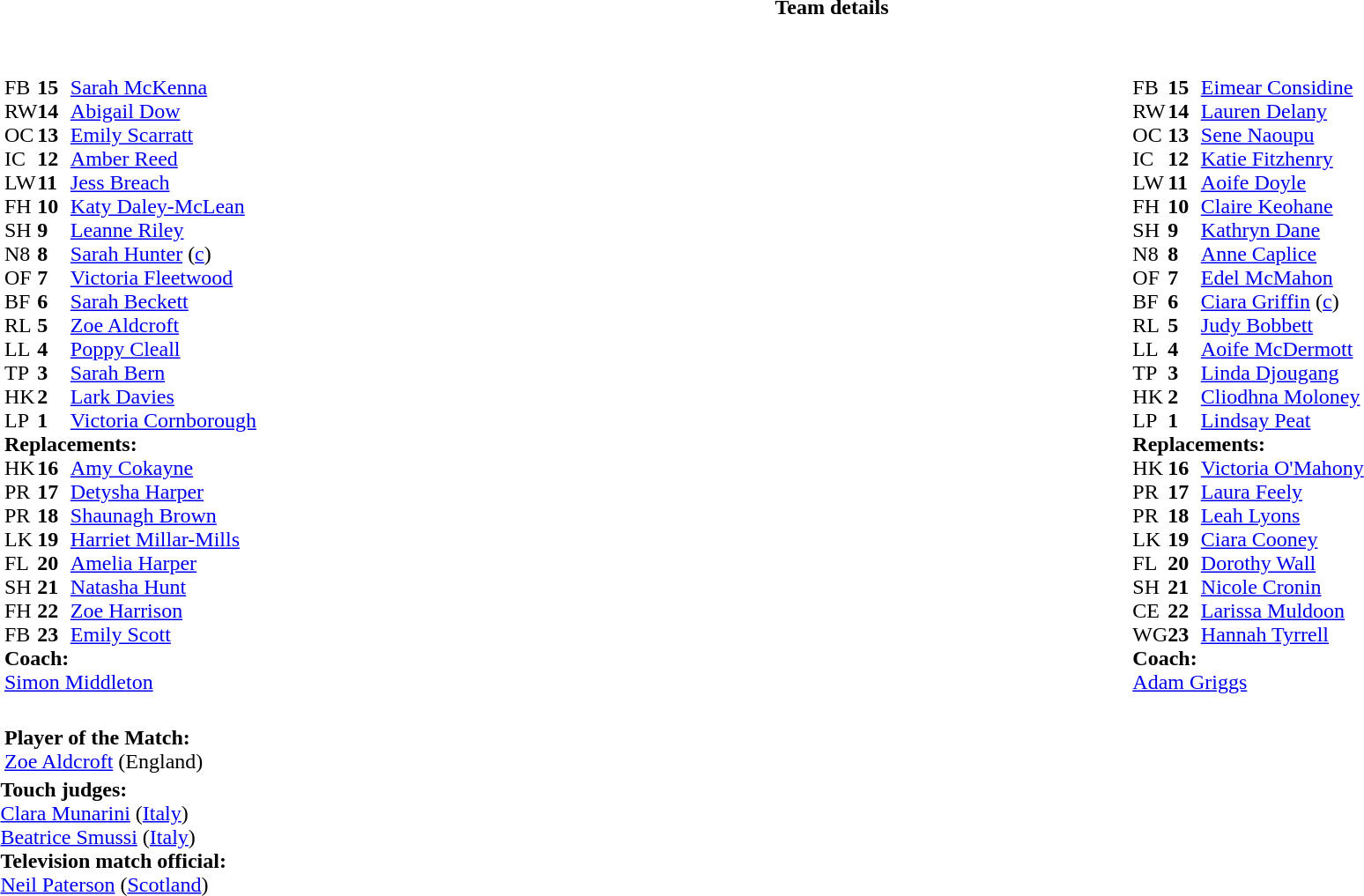<table border="0" style="width:100%" class="collapsible collapsed">
<tr>
<th>Team details</th>
</tr>
<tr>
<td><br><table style="width:100%">
<tr>
<td style="vertical-align:top;width:50%"><br><table cellspacing="0" cellpadding="0">
<tr>
<th width="25"></th>
<th width="25"></th>
</tr>
<tr>
<td style="vertical-align:top;width:0%"></td>
</tr>
<tr>
<td>FB</td>
<td><strong>15</strong></td>
<td><a href='#'>Sarah McKenna</a></td>
<td></td>
<td></td>
</tr>
<tr>
<td>RW</td>
<td><strong>14</strong></td>
<td><a href='#'>Abigail Dow</a></td>
</tr>
<tr>
<td>OC</td>
<td><strong>13</strong></td>
<td><a href='#'>Emily Scarratt</a></td>
</tr>
<tr>
<td>IC</td>
<td><strong>12</strong></td>
<td><a href='#'>Amber Reed</a></td>
</tr>
<tr>
<td>LW</td>
<td><strong>11</strong></td>
<td><a href='#'>Jess Breach</a></td>
</tr>
<tr>
<td>FH</td>
<td><strong>10</strong></td>
<td><a href='#'>Katy Daley-McLean</a></td>
<td></td>
<td></td>
</tr>
<tr>
<td>SH</td>
<td><strong>9</strong></td>
<td><a href='#'>Leanne Riley</a></td>
<td></td>
<td></td>
</tr>
<tr>
<td>N8</td>
<td><strong>8</strong></td>
<td><a href='#'>Sarah Hunter</a> (<a href='#'>c</a>)</td>
</tr>
<tr>
<td>OF</td>
<td><strong>7</strong></td>
<td><a href='#'>Victoria Fleetwood</a></td>
<td></td>
<td></td>
</tr>
<tr>
<td>BF</td>
<td><strong>6</strong></td>
<td><a href='#'>Sarah Beckett</a></td>
<td></td>
<td></td>
</tr>
<tr>
<td>RL</td>
<td><strong>5</strong></td>
<td><a href='#'>Zoe Aldcroft</a></td>
</tr>
<tr>
<td>LL</td>
<td><strong>4</strong></td>
<td><a href='#'>Poppy Cleall</a></td>
</tr>
<tr>
<td>TP</td>
<td><strong>3</strong></td>
<td><a href='#'>Sarah Bern</a></td>
<td></td>
<td></td>
</tr>
<tr>
<td>HK</td>
<td><strong>2</strong></td>
<td><a href='#'>Lark Davies</a></td>
<td></td>
<td></td>
</tr>
<tr>
<td>LP</td>
<td><strong>1</strong></td>
<td><a href='#'>Victoria Cornborough</a></td>
<td></td>
<td></td>
</tr>
<tr>
<td colspan=3><strong>Replacements:</strong></td>
</tr>
<tr>
<td>HK</td>
<td><strong>16</strong></td>
<td><a href='#'>Amy Cokayne</a></td>
<td></td>
<td></td>
</tr>
<tr>
<td>PR</td>
<td><strong>17</strong></td>
<td><a href='#'>Detysha Harper</a></td>
<td></td>
<td></td>
</tr>
<tr>
<td>PR</td>
<td><strong>18</strong></td>
<td><a href='#'>Shaunagh Brown</a></td>
<td></td>
<td></td>
</tr>
<tr>
<td>LK</td>
<td><strong>19</strong></td>
<td><a href='#'>Harriet Millar-Mills</a></td>
<td></td>
<td></td>
</tr>
<tr>
<td>FL</td>
<td><strong>20</strong></td>
<td><a href='#'>Amelia Harper</a></td>
<td></td>
<td></td>
</tr>
<tr>
<td>SH</td>
<td><strong>21</strong></td>
<td><a href='#'>Natasha Hunt</a></td>
<td></td>
<td></td>
</tr>
<tr>
<td>FH</td>
<td><strong>22</strong></td>
<td><a href='#'>Zoe Harrison</a></td>
<td></td>
<td></td>
</tr>
<tr>
<td>FB</td>
<td><strong>23</strong></td>
<td><a href='#'>Emily Scott</a></td>
<td></td>
<td></td>
</tr>
<tr>
<td colspan=3><strong>Coach:</strong></td>
</tr>
<tr>
<td colspan="4"><a href='#'>Simon Middleton</a></td>
</tr>
</table>
</td>
<td style="vertical-align:top"></td>
<td style="vertical-align:top; width:50%"><br><table cellspacing="0" cellpadding="0" style="margin:auto">
<tr>
<th width="25"></th>
<th width="25"></th>
</tr>
<tr>
<td>FB</td>
<td><strong>15</strong></td>
<td><a href='#'>Eimear Considine</a></td>
</tr>
<tr>
<td>RW</td>
<td><strong>14</strong></td>
<td><a href='#'>Lauren Delany</a></td>
</tr>
<tr>
<td>OC</td>
<td><strong>13</strong></td>
<td><a href='#'>Sene Naoupu</a></td>
<td></td>
<td></td>
<td></td>
<td></td>
</tr>
<tr>
<td>IC</td>
<td><strong>12</strong></td>
<td><a href='#'>Katie Fitzhenry</a></td>
</tr>
<tr>
<td>LW</td>
<td><strong>11</strong></td>
<td><a href='#'>Aoife Doyle</a></td>
<td></td>
<td></td>
<td></td>
<td></td>
</tr>
<tr>
<td>FH</td>
<td><strong>10</strong></td>
<td><a href='#'>Claire Keohane</a></td>
<td></td>
<td></td>
</tr>
<tr>
<td>SH</td>
<td><strong>9</strong></td>
<td><a href='#'>Kathryn Dane</a></td>
<td></td>
<td></td>
</tr>
<tr>
<td>N8</td>
<td><strong>8</strong></td>
<td><a href='#'>Anne Caplice</a></td>
</tr>
<tr>
<td>OF</td>
<td><strong>7</strong></td>
<td><a href='#'>Edel McMahon</a></td>
</tr>
<tr>
<td>BF</td>
<td><strong>6</strong></td>
<td><a href='#'>Ciara Griffin</a> (<a href='#'>c</a>)</td>
</tr>
<tr>
<td>RL</td>
<td><strong>5</strong></td>
<td><a href='#'>Judy Bobbett</a></td>
</tr>
<tr>
<td>LL</td>
<td><strong>4</strong></td>
<td><a href='#'>Aoife McDermott</a></td>
<td></td>
<td></td>
</tr>
<tr>
<td>TP</td>
<td><strong>3</strong></td>
<td><a href='#'>Linda Djougang</a></td>
<td></td>
<td></td>
</tr>
<tr>
<td>HK</td>
<td><strong>2</strong></td>
<td><a href='#'>Cliodhna Moloney</a></td>
<td></td>
<td></td>
</tr>
<tr>
<td>LP</td>
<td><strong>1</strong></td>
<td><a href='#'>Lindsay Peat</a></td>
<td></td>
<td></td>
</tr>
<tr>
<td colspan=3><strong>Replacements:</strong></td>
</tr>
<tr>
<td>HK</td>
<td><strong>16</strong></td>
<td><a href='#'>Victoria O'Mahony</a></td>
</tr>
<tr>
<td>PR</td>
<td><strong>17</strong></td>
<td><a href='#'>Laura Feely</a></td>
<td></td>
<td></td>
</tr>
<tr>
<td>PR</td>
<td><strong>18</strong></td>
<td><a href='#'>Leah Lyons</a></td>
<td></td>
<td></td>
</tr>
<tr>
<td>LK</td>
<td><strong>19</strong></td>
<td><a href='#'>Ciara Cooney</a></td>
<td></td>
<td></td>
</tr>
<tr>
<td>FL</td>
<td><strong>20</strong></td>
<td><a href='#'>Dorothy Wall</a></td>
<td></td>
<td></td>
</tr>
<tr>
<td>SH</td>
<td><strong>21</strong></td>
<td><a href='#'>Nicole Cronin</a></td>
<td></td>
<td></td>
</tr>
<tr>
<td>CE</td>
<td><strong>22</strong></td>
<td><a href='#'>Larissa Muldoon</a></td>
<td></td>
<td></td>
</tr>
<tr>
<td>WG</td>
<td><strong>23</strong></td>
<td><a href='#'>Hannah Tyrrell</a></td>
<td></td>
<td></td>
</tr>
<tr>
<td colspan=3><strong>Coach:</strong></td>
</tr>
<tr>
<td colspan="4"><a href='#'>Adam Griggs</a></td>
</tr>
</table>
</td>
</tr>
</table>
<table style="width:100%">
<tr>
<td><br><strong>Player of the Match:</strong>
<br><a href='#'>Zoe Aldcroft</a> (England)</td>
</tr>
</table>
<strong>Touch judges:</strong>
<br><a href='#'>Clara Munarini</a> (<a href='#'>Italy</a>)
<br><a href='#'>Beatrice Smussi</a> (<a href='#'>Italy</a>)
<br><strong>Television match official:</strong>
<br><a href='#'>Neil Paterson</a> (<a href='#'>Scotland</a>)</td>
</tr>
</table>
